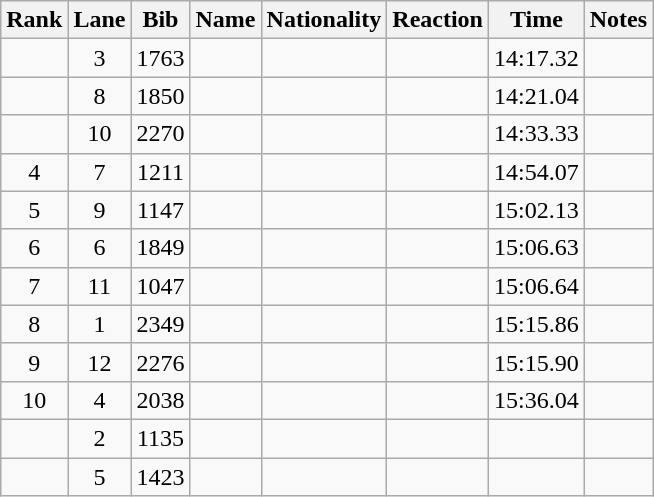<table class="wikitable sortable" style="text-align:center">
<tr>
<th>Rank</th>
<th>Lane</th>
<th>Bib</th>
<th>Name</th>
<th>Nationality</th>
<th>Reaction</th>
<th>Time</th>
<th>Notes</th>
</tr>
<tr>
<td></td>
<td>3</td>
<td>1763</td>
<td align=left></td>
<td align=left></td>
<td></td>
<td>14:17.32</td>
<td></td>
</tr>
<tr>
<td></td>
<td>8</td>
<td>1850</td>
<td align=left></td>
<td align=left></td>
<td></td>
<td>14:21.04</td>
<td></td>
</tr>
<tr>
<td></td>
<td>10</td>
<td>2270</td>
<td align=left></td>
<td align=left></td>
<td></td>
<td>14:33.33</td>
<td></td>
</tr>
<tr>
<td>4</td>
<td>7</td>
<td>1211</td>
<td align=left></td>
<td align=left></td>
<td></td>
<td>14:54.07</td>
<td></td>
</tr>
<tr>
<td>5</td>
<td>9</td>
<td>1147</td>
<td align=left></td>
<td align=left></td>
<td></td>
<td>15:02.13</td>
<td></td>
</tr>
<tr>
<td>6</td>
<td>6</td>
<td>1849</td>
<td align=left></td>
<td align=left></td>
<td></td>
<td>15:06.63</td>
<td></td>
</tr>
<tr>
<td>7</td>
<td>11</td>
<td>1047</td>
<td align=left></td>
<td align=left></td>
<td></td>
<td>15:06.64</td>
<td></td>
</tr>
<tr>
<td>8</td>
<td>1</td>
<td>2349</td>
<td align=left></td>
<td align=left></td>
<td></td>
<td>15:15.86</td>
<td></td>
</tr>
<tr>
<td>9</td>
<td>12</td>
<td>2276</td>
<td align=left></td>
<td align=left></td>
<td></td>
<td>15:15.90</td>
<td></td>
</tr>
<tr>
<td>10</td>
<td>4</td>
<td>2038</td>
<td align=left></td>
<td align=left></td>
<td></td>
<td>15:36.04</td>
<td></td>
</tr>
<tr>
<td></td>
<td>2</td>
<td>1135</td>
<td align=left></td>
<td align=left></td>
<td></td>
<td></td>
<td><strong></strong></td>
</tr>
<tr>
<td></td>
<td>5</td>
<td>1423</td>
<td align=left></td>
<td align=left></td>
<td></td>
<td></td>
<td><strong></strong></td>
</tr>
</table>
